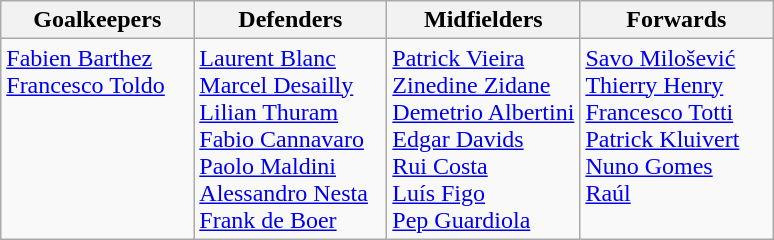<table class="wikitable">
<tr>
<th style="width:25%;">Goalkeepers</th>
<th style="width:25%;">Defenders</th>
<th style="width:25%;">Midfielders</th>
<th style="width:25%;">Forwards</th>
</tr>
<tr style="vertical-align:top;">
<td> <a href='#'>Fabien Barthez</a><br> <a href='#'>Francesco Toldo</a></td>
<td> <a href='#'>Laurent Blanc</a><br> <a href='#'>Marcel Desailly</a><br> <a href='#'>Lilian Thuram</a><br> <a href='#'>Fabio Cannavaro</a><br> <a href='#'>Paolo Maldini</a><br> <a href='#'>Alessandro Nesta</a><br> <a href='#'>Frank de Boer</a></td>
<td> <a href='#'>Patrick Vieira</a><br> <a href='#'>Zinedine Zidane</a><br> <a href='#'>Demetrio Albertini</a><br> <a href='#'>Edgar Davids</a><br> <a href='#'>Rui Costa</a><br> <a href='#'>Luís Figo</a><br> <a href='#'>Pep Guardiola</a></td>
<td> <a href='#'>Savo Milošević</a><br> <a href='#'>Thierry Henry</a><br> <a href='#'>Francesco Totti</a><br> <a href='#'>Patrick Kluivert</a><br> <a href='#'>Nuno Gomes</a><br> <a href='#'>Raúl</a></td>
</tr>
</table>
